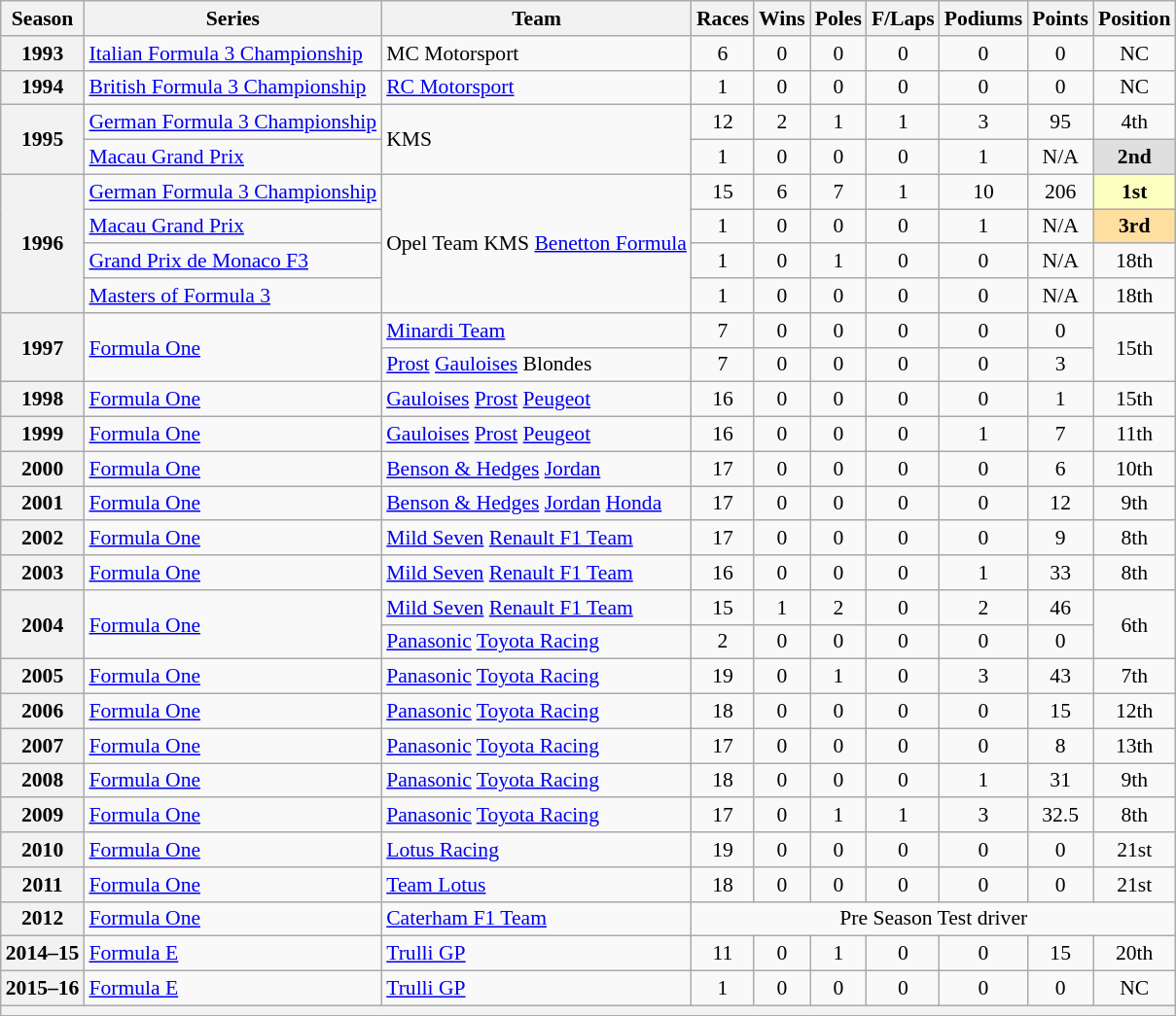<table class="wikitable" style="font-size: 90%; text-align:center">
<tr>
<th>Season</th>
<th>Series</th>
<th>Team</th>
<th>Races</th>
<th>Wins</th>
<th>Poles</th>
<th>F/Laps</th>
<th>Podiums</th>
<th>Points</th>
<th>Position</th>
</tr>
<tr>
<th>1993</th>
<td align=left><a href='#'>Italian Formula 3 Championship</a></td>
<td align=left>MC Motorsport</td>
<td>6</td>
<td>0</td>
<td>0</td>
<td>0</td>
<td>0</td>
<td>0</td>
<td>NC</td>
</tr>
<tr>
<th>1994</th>
<td align=left><a href='#'>British Formula 3 Championship</a></td>
<td align=left><a href='#'>RC Motorsport</a></td>
<td>1</td>
<td>0</td>
<td>0</td>
<td>0</td>
<td>0</td>
<td>0</td>
<td>NC</td>
</tr>
<tr>
<th rowspan=2>1995</th>
<td align=left nowrap><a href='#'>German Formula 3 Championship</a></td>
<td style="text-align:left;" rowspan="2">KMS</td>
<td>12</td>
<td>2</td>
<td>1</td>
<td>1</td>
<td>3</td>
<td>95</td>
<td>4th</td>
</tr>
<tr>
<td align=left><a href='#'>Macau Grand Prix</a></td>
<td>1</td>
<td>0</td>
<td>0</td>
<td>0</td>
<td>1</td>
<td>N/A</td>
<td style="background:#dfdfdf;"><strong>2nd</strong></td>
</tr>
<tr>
<th rowspan=4>1996</th>
<td align=left><a href='#'>German Formula 3 Championship</a></td>
<td style="text-align:left;" rowspan="4" nowrap>Opel Team KMS <a href='#'>Benetton Formula</a></td>
<td>15</td>
<td>6</td>
<td>7</td>
<td>1</td>
<td>10</td>
<td>206</td>
<td style="background:#fbffbf;"><strong>1st</strong></td>
</tr>
<tr>
<td align=left><a href='#'>Macau Grand Prix</a></td>
<td>1</td>
<td>0</td>
<td>0</td>
<td>0</td>
<td>1</td>
<td>N/A</td>
<td style="background:#ffdf9f;"><strong>3rd</strong></td>
</tr>
<tr>
<td align=left><a href='#'>Grand Prix de Monaco F3</a></td>
<td>1</td>
<td>0</td>
<td>1</td>
<td>0</td>
<td>0</td>
<td>N/A</td>
<td>18th</td>
</tr>
<tr>
<td align=left><a href='#'>Masters of Formula 3</a></td>
<td>1</td>
<td>0</td>
<td>0</td>
<td>0</td>
<td>0</td>
<td>N/A</td>
<td>18th</td>
</tr>
<tr>
<th rowspan=2>1997</th>
<td rowspan="2" style="text-align:left;"><a href='#'>Formula One</a></td>
<td align=left><a href='#'>Minardi Team</a></td>
<td>7</td>
<td>0</td>
<td>0</td>
<td>0</td>
<td>0</td>
<td>0</td>
<td rowspan=2>15th</td>
</tr>
<tr>
<td align=left><a href='#'>Prost</a> <a href='#'>Gauloises</a> Blondes</td>
<td>7</td>
<td>0</td>
<td>0</td>
<td>0</td>
<td>0</td>
<td>3</td>
</tr>
<tr>
<th>1998</th>
<td align=left><a href='#'>Formula One</a></td>
<td align=left><a href='#'>Gauloises</a> <a href='#'>Prost</a> <a href='#'>Peugeot</a></td>
<td>16</td>
<td>0</td>
<td>0</td>
<td>0</td>
<td>0</td>
<td>1</td>
<td>15th</td>
</tr>
<tr>
<th>1999</th>
<td align=left><a href='#'>Formula One</a></td>
<td align=left><a href='#'>Gauloises</a> <a href='#'>Prost</a> <a href='#'>Peugeot</a></td>
<td>16</td>
<td>0</td>
<td>0</td>
<td>0</td>
<td>1</td>
<td>7</td>
<td>11th</td>
</tr>
<tr>
<th>2000</th>
<td align=left><a href='#'>Formula One</a></td>
<td align=left><a href='#'>Benson & Hedges</a> <a href='#'>Jordan</a></td>
<td>17</td>
<td>0</td>
<td>0</td>
<td>0</td>
<td>0</td>
<td>6</td>
<td>10th</td>
</tr>
<tr>
<th>2001</th>
<td align=left><a href='#'>Formula One</a></td>
<td align=left><a href='#'>Benson & Hedges</a> <a href='#'>Jordan</a> <a href='#'>Honda</a></td>
<td>17</td>
<td>0</td>
<td>0</td>
<td>0</td>
<td>0</td>
<td>12</td>
<td>9th</td>
</tr>
<tr>
<th>2002</th>
<td align=left><a href='#'>Formula One</a></td>
<td align=left><a href='#'>Mild Seven</a> <a href='#'>Renault F1 Team</a></td>
<td>17</td>
<td>0</td>
<td>0</td>
<td>0</td>
<td>0</td>
<td>9</td>
<td>8th</td>
</tr>
<tr>
<th>2003</th>
<td align=left><a href='#'>Formula One</a></td>
<td align=left><a href='#'>Mild Seven</a> <a href='#'>Renault F1 Team</a></td>
<td>16</td>
<td>0</td>
<td>0</td>
<td>0</td>
<td>1</td>
<td>33</td>
<td>8th</td>
</tr>
<tr>
<th rowspan=2>2004</th>
<td rowspan="2" style="text-align:left;"><a href='#'>Formula One</a></td>
<td align=left><a href='#'>Mild Seven</a> <a href='#'>Renault F1 Team</a></td>
<td>15</td>
<td>1</td>
<td>2</td>
<td>0</td>
<td>2</td>
<td>46</td>
<td rowspan=2>6th</td>
</tr>
<tr>
<td align=left><a href='#'>Panasonic</a> <a href='#'>Toyota Racing</a></td>
<td>2</td>
<td>0</td>
<td>0</td>
<td>0</td>
<td>0</td>
<td>0</td>
</tr>
<tr>
<th>2005</th>
<td align=left><a href='#'>Formula One</a></td>
<td align=left><a href='#'>Panasonic</a> <a href='#'>Toyota Racing</a></td>
<td>19</td>
<td>0</td>
<td>1</td>
<td>0</td>
<td>3</td>
<td>43</td>
<td>7th</td>
</tr>
<tr>
<th>2006</th>
<td align=left><a href='#'>Formula One</a></td>
<td align=left><a href='#'>Panasonic</a> <a href='#'>Toyota Racing</a></td>
<td>18</td>
<td>0</td>
<td>0</td>
<td>0</td>
<td>0</td>
<td>15</td>
<td>12th</td>
</tr>
<tr>
<th>2007</th>
<td align=left><a href='#'>Formula One</a></td>
<td align=left><a href='#'>Panasonic</a> <a href='#'>Toyota Racing</a></td>
<td>17</td>
<td>0</td>
<td>0</td>
<td>0</td>
<td>0</td>
<td>8</td>
<td>13th</td>
</tr>
<tr>
<th>2008</th>
<td align=left><a href='#'>Formula One</a></td>
<td align=left><a href='#'>Panasonic</a> <a href='#'>Toyota Racing</a></td>
<td>18</td>
<td>0</td>
<td>0</td>
<td>0</td>
<td>1</td>
<td>31</td>
<td>9th</td>
</tr>
<tr>
<th>2009</th>
<td align=left><a href='#'>Formula One</a></td>
<td align=left><a href='#'>Panasonic</a> <a href='#'>Toyota Racing</a></td>
<td>17</td>
<td>0</td>
<td>1</td>
<td>1</td>
<td>3</td>
<td>32.5</td>
<td>8th</td>
</tr>
<tr>
<th>2010</th>
<td align=left><a href='#'>Formula One</a></td>
<td align=left><a href='#'>Lotus Racing</a></td>
<td>19</td>
<td>0</td>
<td>0</td>
<td>0</td>
<td>0</td>
<td>0</td>
<td>21st</td>
</tr>
<tr>
<th>2011</th>
<td align=left><a href='#'>Formula One</a></td>
<td align=left><a href='#'>Team Lotus</a></td>
<td>18</td>
<td>0</td>
<td>0</td>
<td>0</td>
<td>0</td>
<td>0</td>
<td>21st</td>
</tr>
<tr>
<th>2012</th>
<td align=left><a href='#'>Formula One</a></td>
<td align=left><a href='#'>Caterham F1 Team</a></td>
<td style="text-align:center;" colspan="8">Pre Season Test driver</td>
</tr>
<tr>
<th>2014–15</th>
<td align=left><a href='#'>Formula E</a></td>
<td align=left><a href='#'>Trulli GP</a></td>
<td>11</td>
<td>0</td>
<td>1</td>
<td>0</td>
<td>0</td>
<td>15</td>
<td>20th</td>
</tr>
<tr>
<th nowrap>2015–16</th>
<td align=left><a href='#'>Formula E</a></td>
<td align=left><a href='#'>Trulli GP</a></td>
<td>1</td>
<td>0</td>
<td>0</td>
<td>0</td>
<td>0</td>
<td>0</td>
<td>NC</td>
</tr>
<tr>
<th colspan="10"></th>
</tr>
</table>
